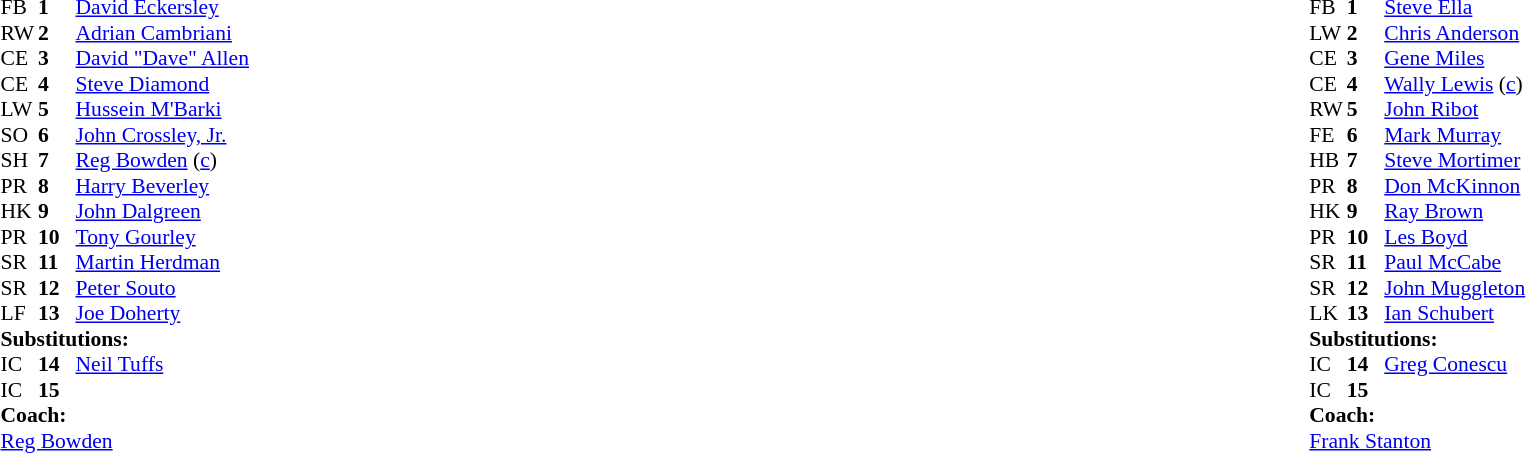<table width="100%">
<tr>
<td valign="top" width="50%"><br><table style="font-size: 90%" cellspacing="0" cellpadding="0">
<tr>
<th width="25"></th>
<th width="25"></th>
</tr>
<tr>
<td>FB</td>
<td><strong>1</strong></td>
<td><a href='#'>David Eckersley</a></td>
</tr>
<tr>
<td>RW</td>
<td><strong>2</strong></td>
<td><a href='#'>Adrian Cambriani</a></td>
</tr>
<tr>
<td>CE</td>
<td><strong>3</strong></td>
<td><a href='#'>David "Dave" Allen</a></td>
</tr>
<tr>
<td>CE</td>
<td><strong>4</strong></td>
<td><a href='#'>Steve Diamond</a></td>
</tr>
<tr>
<td>LW</td>
<td><strong>5</strong></td>
<td><a href='#'>Hussein M'Barki</a></td>
</tr>
<tr>
<td>SO</td>
<td><strong>6</strong></td>
<td><a href='#'>John Crossley, Jr.</a></td>
</tr>
<tr>
<td>SH</td>
<td><strong>7</strong></td>
<td><a href='#'>Reg Bowden</a> (<a href='#'>c</a>)</td>
</tr>
<tr>
<td>PR</td>
<td><strong>8</strong></td>
<td><a href='#'>Harry Beverley</a></td>
</tr>
<tr>
<td>HK</td>
<td><strong>9</strong></td>
<td><a href='#'>John Dalgreen</a></td>
</tr>
<tr>
<td>PR</td>
<td><strong>10</strong></td>
<td><a href='#'>Tony Gourley</a></td>
</tr>
<tr>
<td>SR</td>
<td><strong>11</strong></td>
<td><a href='#'>Martin Herdman</a></td>
</tr>
<tr>
<td>SR</td>
<td><strong>12</strong></td>
<td><a href='#'>Peter Souto</a></td>
</tr>
<tr>
<td>LF</td>
<td><strong>13</strong></td>
<td><a href='#'>Joe Doherty</a></td>
</tr>
<tr>
<td colspan=3><strong>Substitutions:</strong></td>
</tr>
<tr>
<td>IC</td>
<td><strong>14</strong></td>
<td><a href='#'>Neil Tuffs</a></td>
</tr>
<tr>
<td>IC</td>
<td><strong>15</strong></td>
<td></td>
</tr>
<tr>
<td colspan=3><strong>Coach:</strong></td>
</tr>
<tr>
<td colspan="4"> <a href='#'>Reg Bowden</a></td>
</tr>
</table>
</td>
<td valign="top" width="50%"><br><table style="font-size: 90%" cellspacing="0" cellpadding="0" align="center">
<tr>
<th width="25"></th>
<th width="25"></th>
</tr>
<tr>
<td>FB</td>
<td><strong>1</strong></td>
<td><a href='#'>Steve Ella</a></td>
</tr>
<tr>
<td>LW</td>
<td><strong>2</strong></td>
<td><a href='#'>Chris Anderson</a></td>
</tr>
<tr>
<td>CE</td>
<td><strong>3</strong></td>
<td><a href='#'>Gene Miles</a></td>
</tr>
<tr>
<td>CE</td>
<td><strong>4</strong></td>
<td><a href='#'>Wally Lewis</a> (<a href='#'>c</a>)</td>
</tr>
<tr>
<td>RW</td>
<td><strong>5</strong></td>
<td><a href='#'>John Ribot</a></td>
</tr>
<tr>
<td>FE</td>
<td><strong>6</strong></td>
<td><a href='#'>Mark Murray</a></td>
</tr>
<tr>
<td>HB</td>
<td><strong>7</strong></td>
<td><a href='#'>Steve Mortimer</a></td>
</tr>
<tr>
<td>PR</td>
<td><strong>8</strong></td>
<td><a href='#'>Don McKinnon</a></td>
</tr>
<tr>
<td>HK</td>
<td><strong>9</strong></td>
<td><a href='#'>Ray Brown</a></td>
</tr>
<tr>
<td>PR</td>
<td><strong>10</strong></td>
<td><a href='#'>Les Boyd</a></td>
</tr>
<tr>
<td>SR</td>
<td><strong>11</strong></td>
<td><a href='#'>Paul McCabe</a></td>
</tr>
<tr>
<td>SR</td>
<td><strong>12</strong></td>
<td><a href='#'>John Muggleton</a></td>
</tr>
<tr>
<td>LK</td>
<td><strong>13</strong></td>
<td><a href='#'>Ian Schubert</a></td>
</tr>
<tr>
<td colspan=3><strong>Substitutions:</strong></td>
</tr>
<tr>
<td>IC</td>
<td><strong>14</strong></td>
<td><a href='#'>Greg Conescu</a></td>
</tr>
<tr>
<td>IC</td>
<td><strong>15</strong></td>
<td></td>
</tr>
<tr>
<td colspan=3><strong>Coach:</strong></td>
</tr>
<tr>
<td colspan="4"> <a href='#'>Frank Stanton</a></td>
</tr>
</table>
</td>
</tr>
</table>
